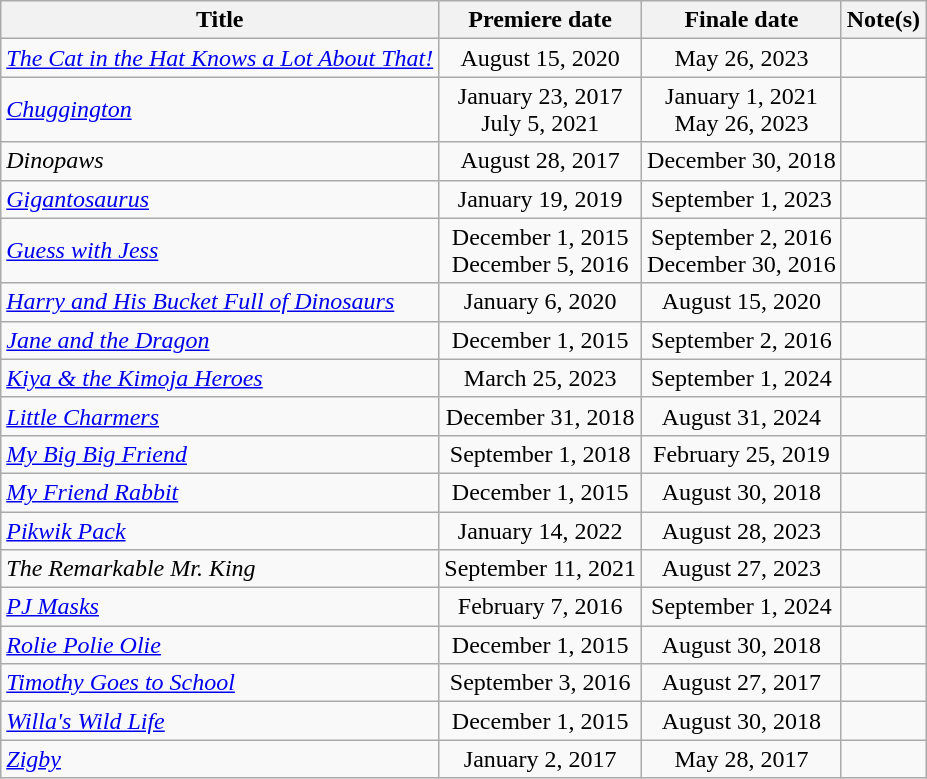<table class="wikitable sortable" style="text-align: center;">
<tr>
<th>Title</th>
<th>Premiere date</th>
<th>Finale date</th>
<th>Note(s)</th>
</tr>
<tr>
<td scope="row" style="text-align:left;"><em><a href='#'>The Cat in the Hat Knows a Lot About That!</a></em></td>
<td>August 15, 2020</td>
<td>May 26, 2023</td>
<td></td>
</tr>
<tr>
<td scope="row" style="text-align:left;"><em><a href='#'>Chuggington</a></em></td>
<td>January 23, 2017 <br> July 5, 2021</td>
<td>January 1, 2021 <br> May 26, 2023</td>
<td></td>
</tr>
<tr>
<td scope="row" style="text-align:left;"><em>Dinopaws</em></td>
<td>August 28, 2017</td>
<td>December 30, 2018</td>
<td></td>
</tr>
<tr>
<td scope="row" style="text-align:left;"><em><a href='#'>Gigantosaurus</a></em></td>
<td>January 19, 2019</td>
<td>September 1, 2023</td>
<td></td>
</tr>
<tr>
<td scope="row" style="text-align:left;"><em><a href='#'>Guess with Jess</a></em></td>
<td>December 1, 2015<br>December 5, 2016</td>
<td>September 2, 2016<br>December 30, 2016</td>
<td></td>
</tr>
<tr>
<td scope="row" style="text-align:left;"><em><a href='#'>Harry and His Bucket Full of Dinosaurs</a></em></td>
<td>January 6, 2020</td>
<td>August 15, 2020</td>
<td></td>
</tr>
<tr>
<td scope="row" style="text-align:left;"><em><a href='#'>Jane and the Dragon</a></em></td>
<td>December 1, 2015</td>
<td>September 2, 2016</td>
<td></td>
</tr>
<tr>
<td scope="row" style="text-align:left;"><em><a href='#'>Kiya & the Kimoja Heroes</a></em></td>
<td>March 25, 2023</td>
<td>September 1, 2024</td>
<td></td>
</tr>
<tr>
<td scope="row" style="text-align:left;"><em><a href='#'>Little Charmers</a></em></td>
<td>December 31, 2018</td>
<td>August 31, 2024</td>
<td></td>
</tr>
<tr>
<td scope="row" style="text-align:left;"><em><a href='#'>My Big Big Friend</a></em></td>
<td>September 1, 2018</td>
<td>February 25, 2019</td>
<td></td>
</tr>
<tr>
<td scope="row" style="text-align:left;"><em><a href='#'>My Friend Rabbit</a></em></td>
<td>December 1, 2015</td>
<td>August 30, 2018</td>
<td></td>
</tr>
<tr>
<td scope="row" style="text-align:left;"><em><a href='#'>Pikwik Pack</a></em></td>
<td>January 14, 2022</td>
<td>August 28, 2023</td>
<td></td>
</tr>
<tr>
<td scope="row" style="text-align:left;"><em>The Remarkable Mr. King</em></td>
<td>September 11, 2021</td>
<td>August 27, 2023</td>
<td></td>
</tr>
<tr>
<td scope="row" style="text-align:left;"><em><a href='#'>PJ Masks</a></em></td>
<td>February 7, 2016</td>
<td>September 1, 2024</td>
<td></td>
</tr>
<tr>
<td scope="row" style="text-align:left;"><em><a href='#'>Rolie Polie Olie</a></em></td>
<td>December 1, 2015</td>
<td>August 30, 2018</td>
<td></td>
</tr>
<tr>
<td scope="row" style="text-align:left;"><em><a href='#'>Timothy Goes to School</a></em></td>
<td>September 3, 2016</td>
<td>August 27, 2017</td>
<td></td>
</tr>
<tr>
<td scope="row" style="text-align:left;"><em><a href='#'>Willa's Wild Life</a></em></td>
<td>December 1, 2015</td>
<td>August 30, 2018</td>
<td></td>
</tr>
<tr>
<td scope="row" style="text-align:left;"><em><a href='#'>Zigby</a></em></td>
<td>January 2, 2017</td>
<td>May 28, 2017</td>
<td></td>
</tr>
</table>
